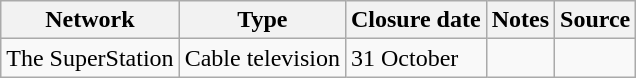<table class="wikitable sortable">
<tr>
<th>Network</th>
<th>Type</th>
<th>Closure date</th>
<th>Notes</th>
<th>Source</th>
</tr>
<tr>
<td>The SuperStation</td>
<td>Cable television</td>
<td>31 October</td>
<td></td>
<td></td>
</tr>
</table>
